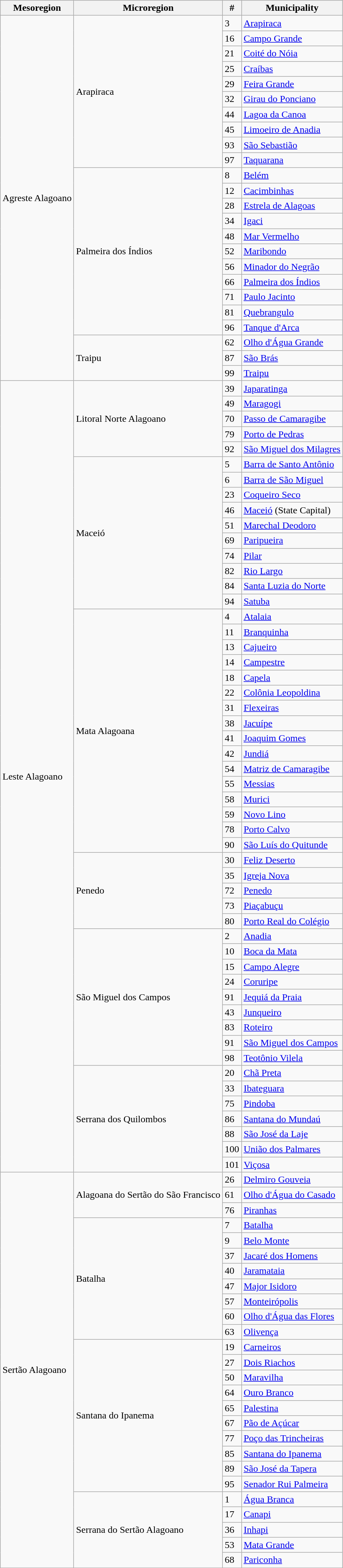<table class="wikitable sortable">
<tr>
<th>Mesoregion</th>
<th>Microregion</th>
<th>#</th>
<th>Municipality</th>
</tr>
<tr id="Agreste Alagoano">
<td rowspan=24>Agreste Alagoano</td>
<td rowspan=10>Arapiraca</td>
<td>3</td>
<td><a href='#'>Arapiraca</a></td>
</tr>
<tr>
<td>16</td>
<td><a href='#'>Campo Grande</a></td>
</tr>
<tr>
<td>21</td>
<td><a href='#'>Coité do Nóia</a></td>
</tr>
<tr>
<td>25</td>
<td><a href='#'>Craíbas</a></td>
</tr>
<tr>
<td>29</td>
<td><a href='#'>Feira Grande</a></td>
</tr>
<tr>
<td>32</td>
<td><a href='#'>Girau do Ponciano</a></td>
</tr>
<tr>
<td>44</td>
<td><a href='#'>Lagoa da Canoa</a></td>
</tr>
<tr>
<td>45</td>
<td><a href='#'>Limoeiro de Anadia</a></td>
</tr>
<tr>
<td>93</td>
<td><a href='#'>São Sebastião</a></td>
</tr>
<tr>
<td>97</td>
<td><a href='#'>Taquarana</a></td>
</tr>
<tr>
<td rowspan=11>Palmeira dos Índios</td>
<td>8</td>
<td><a href='#'>Belém</a></td>
</tr>
<tr>
<td>12</td>
<td><a href='#'>Cacimbinhas</a></td>
</tr>
<tr>
<td>28</td>
<td><a href='#'>Estrela de Alagoas</a></td>
</tr>
<tr>
<td>34</td>
<td><a href='#'>Igaci</a></td>
</tr>
<tr>
<td>48</td>
<td><a href='#'>Mar Vermelho</a></td>
</tr>
<tr>
<td>52</td>
<td><a href='#'>Maribondo</a></td>
</tr>
<tr>
<td>56</td>
<td><a href='#'>Minador do Negrão</a></td>
</tr>
<tr>
<td>66</td>
<td><a href='#'>Palmeira dos Índios</a></td>
</tr>
<tr>
<td>71</td>
<td><a href='#'>Paulo Jacinto</a></td>
</tr>
<tr>
<td>81</td>
<td><a href='#'>Quebrangulo</a></td>
</tr>
<tr>
<td>96</td>
<td><a href='#'>Tanque d'Arca</a></td>
</tr>
<tr>
<td rowspan=3>Traipu</td>
<td>62</td>
<td><a href='#'>Olho d'Água Grande</a></td>
</tr>
<tr>
<td>87</td>
<td><a href='#'>São Brás</a></td>
</tr>
<tr>
<td>99</td>
<td><a href='#'>Traipu</a></td>
</tr>
<tr id="Leste Alagoano">
<td rowspan=52>Leste Alagoano</td>
<td rowspan=5>Litoral Norte Alagoano</td>
<td>39</td>
<td><a href='#'>Japaratinga</a></td>
</tr>
<tr>
<td>49</td>
<td><a href='#'>Maragogi</a></td>
</tr>
<tr>
<td>70</td>
<td><a href='#'>Passo de Camaragibe</a></td>
</tr>
<tr>
<td>79</td>
<td><a href='#'>Porto de Pedras</a></td>
</tr>
<tr>
<td>92</td>
<td><a href='#'>São Miguel dos Milagres</a></td>
</tr>
<tr>
<td rowspan=10>Maceió</td>
<td>5</td>
<td><a href='#'>Barra de Santo Antônio</a></td>
</tr>
<tr>
<td>6</td>
<td><a href='#'>Barra de São Miguel</a></td>
</tr>
<tr>
<td>23</td>
<td><a href='#'>Coqueiro Seco</a></td>
</tr>
<tr>
<td>46</td>
<td><a href='#'>Maceió</a> (State Capital)</td>
</tr>
<tr>
<td>51</td>
<td><a href='#'>Marechal Deodoro</a></td>
</tr>
<tr>
<td>69</td>
<td><a href='#'>Paripueira</a></td>
</tr>
<tr>
<td>74</td>
<td><a href='#'>Pilar</a></td>
</tr>
<tr>
<td>82</td>
<td><a href='#'>Rio Largo</a></td>
</tr>
<tr>
<td>84</td>
<td><a href='#'>Santa Luzia do Norte</a></td>
</tr>
<tr>
<td>94</td>
<td><a href='#'>Satuba</a></td>
</tr>
<tr>
<td rowspan=16>Mata Alagoana</td>
<td>4</td>
<td><a href='#'>Atalaia</a></td>
</tr>
<tr>
<td>11</td>
<td><a href='#'>Branquinha</a></td>
</tr>
<tr>
<td>13</td>
<td><a href='#'>Cajueiro</a></td>
</tr>
<tr>
<td>14</td>
<td><a href='#'>Campestre</a></td>
</tr>
<tr>
<td>18</td>
<td><a href='#'>Capela</a></td>
</tr>
<tr>
<td>22</td>
<td><a href='#'>Colônia Leopoldina</a></td>
</tr>
<tr>
<td>31</td>
<td><a href='#'>Flexeiras</a></td>
</tr>
<tr>
<td>38</td>
<td><a href='#'>Jacuípe</a></td>
</tr>
<tr>
<td>41</td>
<td><a href='#'>Joaquim Gomes</a></td>
</tr>
<tr>
<td>42</td>
<td><a href='#'>Jundiá</a></td>
</tr>
<tr>
<td>54</td>
<td><a href='#'>Matriz de Camaragibe</a></td>
</tr>
<tr>
<td>55</td>
<td><a href='#'>Messias</a></td>
</tr>
<tr>
<td>58</td>
<td><a href='#'>Murici</a></td>
</tr>
<tr>
<td>59</td>
<td><a href='#'>Novo Lino</a></td>
</tr>
<tr>
<td>78</td>
<td><a href='#'>Porto Calvo</a></td>
</tr>
<tr>
<td>90</td>
<td><a href='#'>São Luís do Quitunde</a></td>
</tr>
<tr>
<td rowspan=5>Penedo</td>
<td>30</td>
<td><a href='#'>Feliz Deserto</a></td>
</tr>
<tr>
<td>35</td>
<td><a href='#'>Igreja Nova</a></td>
</tr>
<tr>
<td>72</td>
<td><a href='#'>Penedo</a></td>
</tr>
<tr>
<td>73</td>
<td><a href='#'>Piaçabuçu</a></td>
</tr>
<tr>
<td>80</td>
<td><a href='#'>Porto Real do Colégio</a></td>
</tr>
<tr>
<td rowspan=9>São Miguel dos Campos</td>
<td>2</td>
<td><a href='#'>Anadia</a></td>
</tr>
<tr>
<td>10</td>
<td><a href='#'>Boca da Mata</a></td>
</tr>
<tr>
<td>15</td>
<td><a href='#'>Campo Alegre</a></td>
</tr>
<tr>
<td>24</td>
<td><a href='#'>Coruripe</a></td>
</tr>
<tr>
<td>91</td>
<td><a href='#'>Jequiá da Praia</a></td>
</tr>
<tr>
<td>43</td>
<td><a href='#'>Junqueiro</a></td>
</tr>
<tr>
<td>83</td>
<td><a href='#'>Roteiro</a></td>
</tr>
<tr>
<td>91</td>
<td><a href='#'>São Miguel dos Campos</a></td>
</tr>
<tr>
<td>98</td>
<td><a href='#'>Teotônio Vilela</a></td>
</tr>
<tr>
<td rowspan=7>Serrana dos Quilombos</td>
<td>20</td>
<td><a href='#'>Chã Preta</a></td>
</tr>
<tr>
<td>33</td>
<td><a href='#'>Ibateguara</a></td>
</tr>
<tr>
<td>75</td>
<td><a href='#'>Pindoba</a></td>
</tr>
<tr>
<td>86</td>
<td><a href='#'>Santana do Mundaú</a></td>
</tr>
<tr>
<td>88</td>
<td><a href='#'>São José da Laje</a></td>
</tr>
<tr>
<td>100</td>
<td><a href='#'>União dos Palmares</a></td>
</tr>
<tr>
<td>101</td>
<td><a href='#'>Viçosa</a></td>
</tr>
<tr id="Sertão Alagoano">
<td rowspan=26>Sertão Alagoano</td>
<td rowspan=3>Alagoana do Sertão do São Francisco</td>
<td>26</td>
<td><a href='#'>Delmiro Gouveia</a></td>
</tr>
<tr>
<td>61</td>
<td><a href='#'>Olho d'Água do Casado</a></td>
</tr>
<tr>
<td>76</td>
<td><a href='#'>Piranhas</a></td>
</tr>
<tr>
<td rowspan=8>Batalha</td>
<td>7</td>
<td><a href='#'>Batalha</a></td>
</tr>
<tr>
<td>9</td>
<td><a href='#'>Belo Monte</a></td>
</tr>
<tr>
<td>37</td>
<td><a href='#'>Jacaré dos Homens</a></td>
</tr>
<tr>
<td>40</td>
<td><a href='#'>Jaramataia</a></td>
</tr>
<tr>
<td>47</td>
<td><a href='#'>Major Isidoro</a></td>
</tr>
<tr>
<td>57</td>
<td><a href='#'>Monteirópolis</a></td>
</tr>
<tr>
<td>60</td>
<td><a href='#'>Olho d'Água das Flores</a></td>
</tr>
<tr>
<td>63</td>
<td><a href='#'>Olivença</a></td>
</tr>
<tr>
<td rowspan=10>Santana do Ipanema</td>
<td>19</td>
<td><a href='#'>Carneiros</a></td>
</tr>
<tr>
<td>27</td>
<td><a href='#'>Dois Riachos</a></td>
</tr>
<tr>
<td>50</td>
<td><a href='#'>Maravilha</a></td>
</tr>
<tr>
<td>64</td>
<td><a href='#'>Ouro Branco</a></td>
</tr>
<tr>
<td>65</td>
<td><a href='#'>Palestina</a></td>
</tr>
<tr>
<td>67</td>
<td><a href='#'>Pão de Açúcar</a></td>
</tr>
<tr>
<td>77</td>
<td><a href='#'>Poço das Trincheiras</a></td>
</tr>
<tr>
<td>85</td>
<td><a href='#'>Santana do Ipanema</a></td>
</tr>
<tr>
<td>89</td>
<td><a href='#'>São José da Tapera</a></td>
</tr>
<tr>
<td>95</td>
<td><a href='#'>Senador Rui Palmeira</a></td>
</tr>
<tr>
<td rowspan=5>Serrana do Sertão Alagoano</td>
<td>1</td>
<td><a href='#'>Água Branca</a></td>
</tr>
<tr>
<td>17</td>
<td><a href='#'>Canapi</a></td>
</tr>
<tr>
<td>36</td>
<td><a href='#'>Inhapi</a></td>
</tr>
<tr>
<td>53</td>
<td><a href='#'>Mata Grande</a></td>
</tr>
<tr>
<td>68</td>
<td><a href='#'>Pariconha</a></td>
</tr>
<tr>
</tr>
</table>
